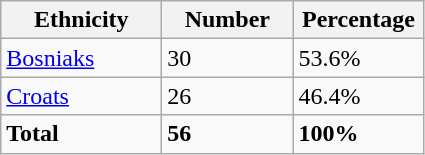<table class="wikitable">
<tr>
<th width="100px">Ethnicity</th>
<th width="80px">Number</th>
<th width="80px">Percentage</th>
</tr>
<tr>
<td><a href='#'>Bosniaks</a></td>
<td>30</td>
<td>53.6%</td>
</tr>
<tr>
<td><a href='#'>Croats</a></td>
<td>26</td>
<td>46.4%</td>
</tr>
<tr>
<td><strong>Total</strong></td>
<td><strong>56</strong></td>
<td><strong>100%</strong></td>
</tr>
</table>
